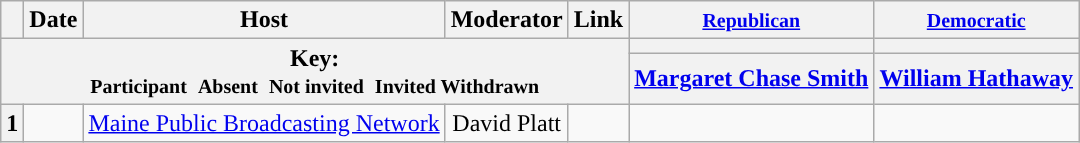<table class="wikitable" style="text-align:center;">
<tr>
<th scope="col"></th>
<th scope="col">Date</th>
<th scope="col">Host</th>
<th scope="col">Moderator</th>
<th scope="col">Link</th>
<th scope="col"><small><a href='#'>Republican</a></small></th>
<th scope="col"><small><a href='#'>Democratic</a></small></th>
</tr>
<tr>
<th colspan="5" rowspan="2">Key:<br> <small>Participant </small>  <small>Absent </small>  <small>Not invited </small>  <small>Invited  Withdrawn</small></th>
<th scope="col" style="background:"></th>
<th scope="col" style="background:"></th>
</tr>
<tr>
<th scope="col"><a href='#'>Margaret Chase Smith</a></th>
<th scope="col"><a href='#'>William Hathaway</a></th>
</tr>
<tr>
<th>1</th>
<td style="white-space:nowrap;"></td>
<td style="white-space:nowrap;"><a href='#'>Maine Public Broadcasting Network</a></td>
<td style="white-space:nowrap;">David Platt</td>
<td style="white-space:nowrap;"></td>
<td></td>
<td></td>
</tr>
</table>
